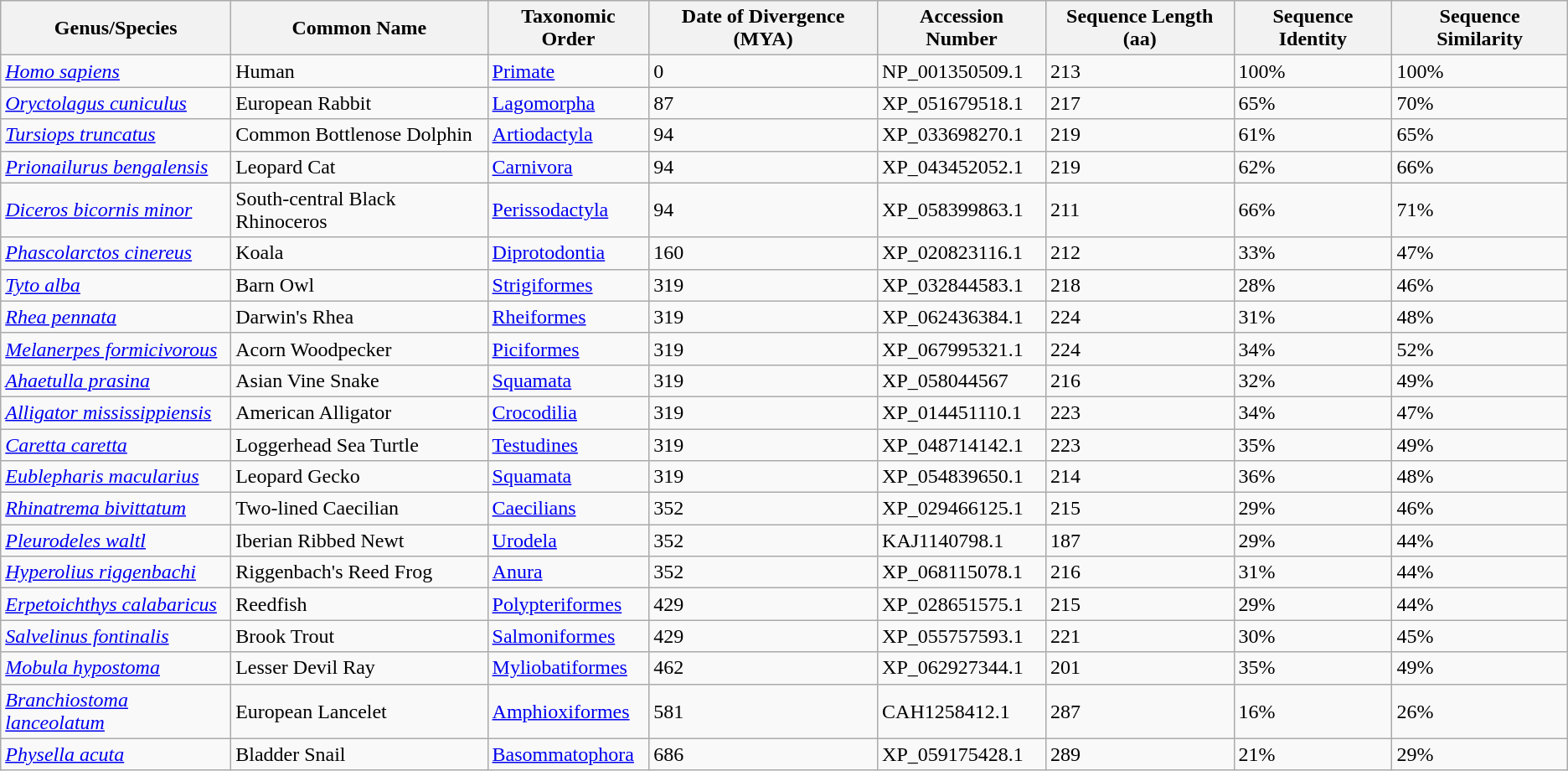<table class="wikitable">
<tr>
<th>Genus/Species</th>
<th>Common Name</th>
<th>Taxonomic Order</th>
<th>Date of Divergence (MYA)</th>
<th>Accession Number</th>
<th>Sequence Length (aa)</th>
<th>Sequence Identity</th>
<th>Sequence Similarity</th>
</tr>
<tr>
<td><em><a href='#'>Homo sapiens</a></em></td>
<td>Human</td>
<td><a href='#'>Primate</a></td>
<td>0</td>
<td>NP_001350509.1</td>
<td>213</td>
<td>100%</td>
<td>100%</td>
</tr>
<tr>
<td><em><a href='#'>Oryctolagus cuniculus</a></em></td>
<td>European Rabbit</td>
<td><a href='#'>Lagomorpha</a></td>
<td>87</td>
<td>XP_051679518.1</td>
<td>217</td>
<td>65%</td>
<td>70%</td>
</tr>
<tr>
<td><em><a href='#'>Tursiops truncatus</a></em></td>
<td>Common Bottlenose Dolphin</td>
<td><a href='#'>Artiodactyla</a></td>
<td>94</td>
<td>XP_033698270.1</td>
<td>219</td>
<td>61%</td>
<td>65%</td>
</tr>
<tr>
<td><em><a href='#'>Prionailurus bengalensis</a></em></td>
<td>Leopard Cat</td>
<td><a href='#'>Carnivora</a></td>
<td>94</td>
<td>XP_043452052.1</td>
<td>219</td>
<td>62%</td>
<td>66%</td>
</tr>
<tr>
<td><em><a href='#'>Diceros bicornis minor</a></em></td>
<td>South-central Black Rhinoceros</td>
<td><a href='#'>Perissodactyla</a></td>
<td>94</td>
<td>XP_058399863.1</td>
<td>211</td>
<td>66%</td>
<td>71%</td>
</tr>
<tr>
<td><em><a href='#'>Phascolarctos cinereus</a></em></td>
<td>Koala</td>
<td><a href='#'>Diprotodontia</a></td>
<td>160</td>
<td>XP_020823116.1</td>
<td>212</td>
<td>33%</td>
<td>47%</td>
</tr>
<tr>
<td><em><a href='#'>Tyto alba</a></em></td>
<td>Barn Owl</td>
<td><a href='#'>Strigiformes</a></td>
<td>319</td>
<td>XP_032844583.1</td>
<td>218</td>
<td>28%</td>
<td>46%</td>
</tr>
<tr>
<td><em><a href='#'>Rhea pennata</a></em></td>
<td>Darwin's Rhea</td>
<td><a href='#'>Rheiformes</a></td>
<td>319</td>
<td>XP_062436384.1</td>
<td>224</td>
<td>31%</td>
<td>48%</td>
</tr>
<tr>
<td><em><a href='#'>Melanerpes formicivorous</a></em></td>
<td>Acorn Woodpecker</td>
<td><a href='#'>Piciformes</a></td>
<td>319</td>
<td>XP_067995321.1</td>
<td>224</td>
<td>34%</td>
<td>52%</td>
</tr>
<tr>
<td><em><a href='#'>Ahaetulla prasina</a></em></td>
<td>Asian Vine Snake</td>
<td><a href='#'>Squamata</a></td>
<td>319</td>
<td>XP_058044567</td>
<td>216</td>
<td>32%</td>
<td>49%</td>
</tr>
<tr>
<td><em><a href='#'>Alligator mississippiensis</a></em></td>
<td>American Alligator</td>
<td><a href='#'>Crocodilia</a></td>
<td>319</td>
<td>XP_014451110.1</td>
<td>223</td>
<td>34%</td>
<td>47%</td>
</tr>
<tr>
<td><em><a href='#'>Caretta caretta</a></em></td>
<td>Loggerhead Sea Turtle</td>
<td><a href='#'>Testudines</a></td>
<td>319</td>
<td>XP_048714142.1</td>
<td>223</td>
<td>35%</td>
<td>49%</td>
</tr>
<tr>
<td><em><a href='#'>Eublepharis macularius</a></em></td>
<td>Leopard Gecko</td>
<td><a href='#'>Squamata</a></td>
<td>319</td>
<td>XP_054839650.1</td>
<td>214</td>
<td>36%</td>
<td>48%</td>
</tr>
<tr>
<td><em><a href='#'>Rhinatrema bivittatum</a></em></td>
<td>Two-lined Caecilian</td>
<td><a href='#'>Caecilians</a></td>
<td>352</td>
<td>XP_029466125.1</td>
<td>215</td>
<td>29%</td>
<td>46%</td>
</tr>
<tr>
<td><em><a href='#'>Pleurodeles waltl</a></em></td>
<td>Iberian Ribbed Newt</td>
<td><a href='#'>Urodela</a></td>
<td>352</td>
<td>KAJ1140798.1</td>
<td>187</td>
<td>29%</td>
<td>44%</td>
</tr>
<tr>
<td><em><a href='#'>Hyperolius riggenbachi</a></em></td>
<td>Riggenbach's Reed Frog</td>
<td><a href='#'>Anura</a></td>
<td>352</td>
<td>XP_068115078.1</td>
<td>216</td>
<td>31%</td>
<td>44%</td>
</tr>
<tr>
<td><em><a href='#'>Erpetoichthys calabaricus</a></em></td>
<td>Reedfish</td>
<td><a href='#'>Polypteriformes</a></td>
<td>429</td>
<td>XP_028651575.1</td>
<td>215</td>
<td>29%</td>
<td>44%</td>
</tr>
<tr>
<td><em><a href='#'>Salvelinus fontinalis</a></em></td>
<td>Brook Trout</td>
<td><a href='#'>Salmoniformes</a></td>
<td>429</td>
<td>XP_055757593.1</td>
<td>221</td>
<td>30%</td>
<td>45%</td>
</tr>
<tr>
<td><em><a href='#'>Mobula hypostoma</a></em></td>
<td>Lesser Devil Ray</td>
<td><a href='#'>Myliobatiformes</a></td>
<td>462</td>
<td>XP_062927344.1</td>
<td>201</td>
<td>35%</td>
<td>49%</td>
</tr>
<tr>
<td><em><a href='#'>Branchiostoma lanceolatum</a></em></td>
<td>European Lancelet</td>
<td><a href='#'>Amphioxiformes</a></td>
<td>581</td>
<td>CAH1258412.1</td>
<td>287</td>
<td>16%</td>
<td>26%</td>
</tr>
<tr>
<td><em><a href='#'>Physella acuta</a></em></td>
<td>Bladder Snail</td>
<td><a href='#'>Basommatophora</a></td>
<td>686</td>
<td>XP_059175428.1</td>
<td>289</td>
<td>21%</td>
<td>29%</td>
</tr>
</table>
